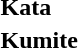<table>
<tr>
<td><strong>Kata</strong></td>
<td></td>
<td></td>
<td></td>
</tr>
<tr>
<td><strong>Kumite</strong></td>
<td></td>
<td></td>
<td> <br> </td>
</tr>
</table>
